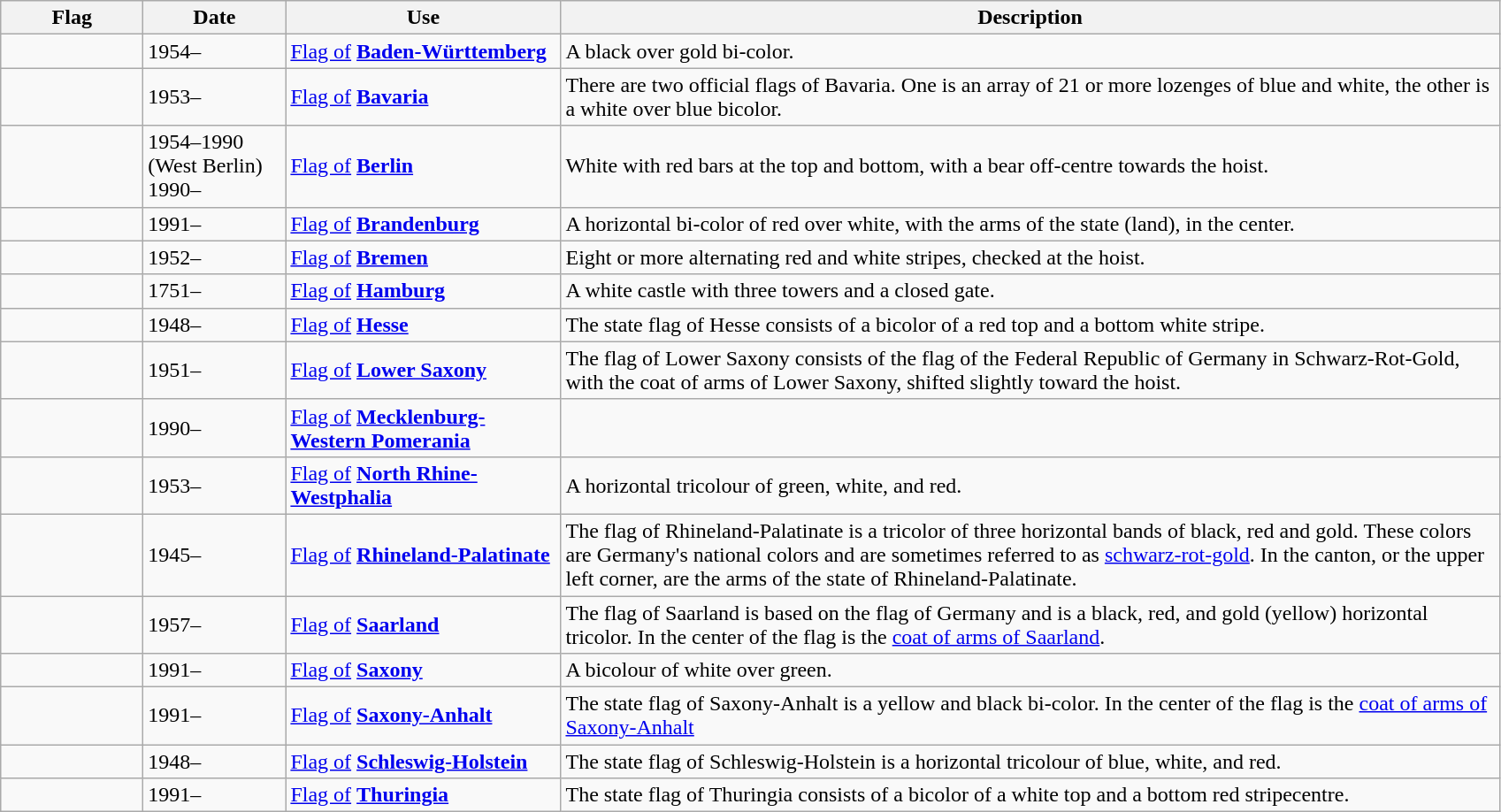<table class="wikitable sortable">
<tr>
<th style="width:100px;">Flag</th>
<th style="width:100px;">Date</th>
<th style="width:200px;">Use</th>
<th style="width:700px;">Description</th>
</tr>
<tr>
<td></td>
<td>1954–</td>
<td><a href='#'>Flag of</a> <strong><a href='#'>Baden-Württemberg</a></strong></td>
<td>A black over gold bi-color.</td>
</tr>
<tr>
<td><br> </td>
<td>1953–</td>
<td><a href='#'>Flag of</a> <strong><a href='#'>Bavaria</a></strong></td>
<td>There are two official flags of Bavaria. One is an array of 21 or more lozenges of blue and white, the other is a white over blue bicolor.</td>
</tr>
<tr>
<td></td>
<td>1954–1990 (West Berlin)<br>1990–</td>
<td><a href='#'>Flag of</a> <strong><a href='#'>Berlin</a></strong></td>
<td>White with red bars at the top and bottom, with a bear off-centre towards the hoist.</td>
</tr>
<tr>
<td></td>
<td>1991–</td>
<td><a href='#'>Flag of</a> <strong><a href='#'>Brandenburg</a></strong></td>
<td>A horizontal bi-color of red over white, with the arms of the state (land), in the center.</td>
</tr>
<tr>
<td></td>
<td>1952–</td>
<td><a href='#'>Flag of</a> <strong><a href='#'>Bremen</a></strong></td>
<td>Eight or more alternating red and white stripes, checked at the hoist.</td>
</tr>
<tr>
<td></td>
<td>1751–</td>
<td><a href='#'>Flag of</a> <strong><a href='#'>Hamburg</a></strong></td>
<td>A white castle with three towers and a closed gate.</td>
</tr>
<tr>
<td></td>
<td>1948–</td>
<td><a href='#'>Flag of</a> <strong><a href='#'>Hesse</a></strong></td>
<td>The state flag of Hesse consists of a bicolor of a red top and a bottom white stripe.</td>
</tr>
<tr>
<td></td>
<td>1951–</td>
<td><a href='#'>Flag of</a> <strong><a href='#'>Lower Saxony</a></strong></td>
<td>The flag of Lower Saxony consists of the flag of the Federal Republic of Germany in Schwarz-Rot-Gold, with the coat of arms of Lower Saxony, shifted slightly toward the hoist.</td>
</tr>
<tr>
<td></td>
<td>1990–</td>
<td><a href='#'>Flag of</a> <strong><a href='#'>Mecklenburg-Western Pomerania</a></strong></td>
<td></td>
</tr>
<tr>
<td></td>
<td>1953–</td>
<td><a href='#'>Flag of</a> <strong><a href='#'>North Rhine-Westphalia</a></strong></td>
<td>A horizontal tricolour of green, white, and red.</td>
</tr>
<tr>
<td></td>
<td>1945–</td>
<td><a href='#'>Flag of</a> <strong><a href='#'>Rhineland-Palatinate</a></strong></td>
<td>The flag of Rhineland-Palatinate is a tricolor of three horizontal bands of black, red and gold. These colors are Germany's national colors and are sometimes referred to as <a href='#'>schwarz-rot-gold</a>. In the canton, or the upper left corner, are the arms of the state of Rhineland-Palatinate.</td>
</tr>
<tr>
<td></td>
<td>1957–</td>
<td><a href='#'>Flag of</a> <strong><a href='#'>Saarland</a></strong></td>
<td>The flag of Saarland is based on the flag of Germany and is a black, red, and gold (yellow) horizontal tricolor. In the center of the flag is the <a href='#'>coat of arms of Saarland</a>.</td>
</tr>
<tr>
<td></td>
<td>1991–</td>
<td><a href='#'>Flag of</a> <strong><a href='#'>Saxony</a></strong></td>
<td>A bicolour of white over green.</td>
</tr>
<tr>
<td></td>
<td>1991–</td>
<td><a href='#'>Flag of</a> <strong><a href='#'>Saxony-Anhalt</a></strong></td>
<td>The state flag of Saxony-Anhalt is a yellow and black bi-color. In the center of the flag is the <a href='#'>coat of arms of Saxony-Anhalt</a></td>
</tr>
<tr>
<td></td>
<td>1948–</td>
<td><a href='#'>Flag of</a> <strong><a href='#'>Schleswig-Holstein</a></strong></td>
<td>The state flag of Schleswig-Holstein is a horizontal tricolour of blue, white, and red.</td>
</tr>
<tr>
<td></td>
<td>1991–</td>
<td><a href='#'>Flag of</a> <strong><a href='#'>Thuringia</a></strong></td>
<td>The state flag of Thuringia consists of a bicolor of a white top and a bottom red stripecentre.</td>
</tr>
</table>
